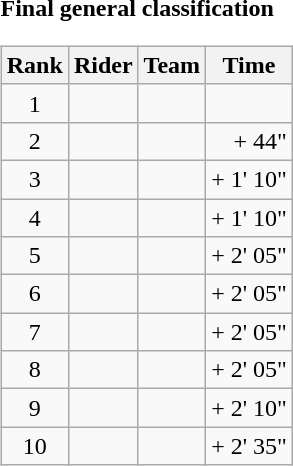<table>
<tr>
<td><strong>Final general classification</strong><br><table class="wikitable">
<tr>
<th scope="col">Rank</th>
<th scope="col">Rider</th>
<th scope="col">Team</th>
<th scope="col">Time</th>
</tr>
<tr>
<td style="text-align:center;">1</td>
<td></td>
<td></td>
<td style="text-align:right;"></td>
</tr>
<tr>
<td style="text-align:center;">2</td>
<td></td>
<td></td>
<td style="text-align:right;">+ 44"</td>
</tr>
<tr>
<td style="text-align:center;">3</td>
<td></td>
<td></td>
<td style="text-align:right;">+ 1' 10"</td>
</tr>
<tr>
<td style="text-align:center;">4</td>
<td></td>
<td></td>
<td style="text-align:right;">+ 1' 10"</td>
</tr>
<tr>
<td style="text-align:center;">5</td>
<td></td>
<td></td>
<td style="text-align:right;">+ 2' 05"</td>
</tr>
<tr>
<td style="text-align:center;">6</td>
<td></td>
<td></td>
<td style="text-align:right;">+ 2' 05"</td>
</tr>
<tr>
<td style="text-align:center;">7</td>
<td></td>
<td></td>
<td style="text-align:right;">+ 2' 05"</td>
</tr>
<tr>
<td style="text-align:center;">8</td>
<td></td>
<td></td>
<td style="text-align:right;">+ 2' 05"</td>
</tr>
<tr>
<td style="text-align:center;">9</td>
<td></td>
<td></td>
<td style="text-align:right;">+ 2' 10"</td>
</tr>
<tr>
<td style="text-align:center;">10</td>
<td></td>
<td></td>
<td style="text-align:right;">+ 2' 35"</td>
</tr>
</table>
</td>
</tr>
</table>
